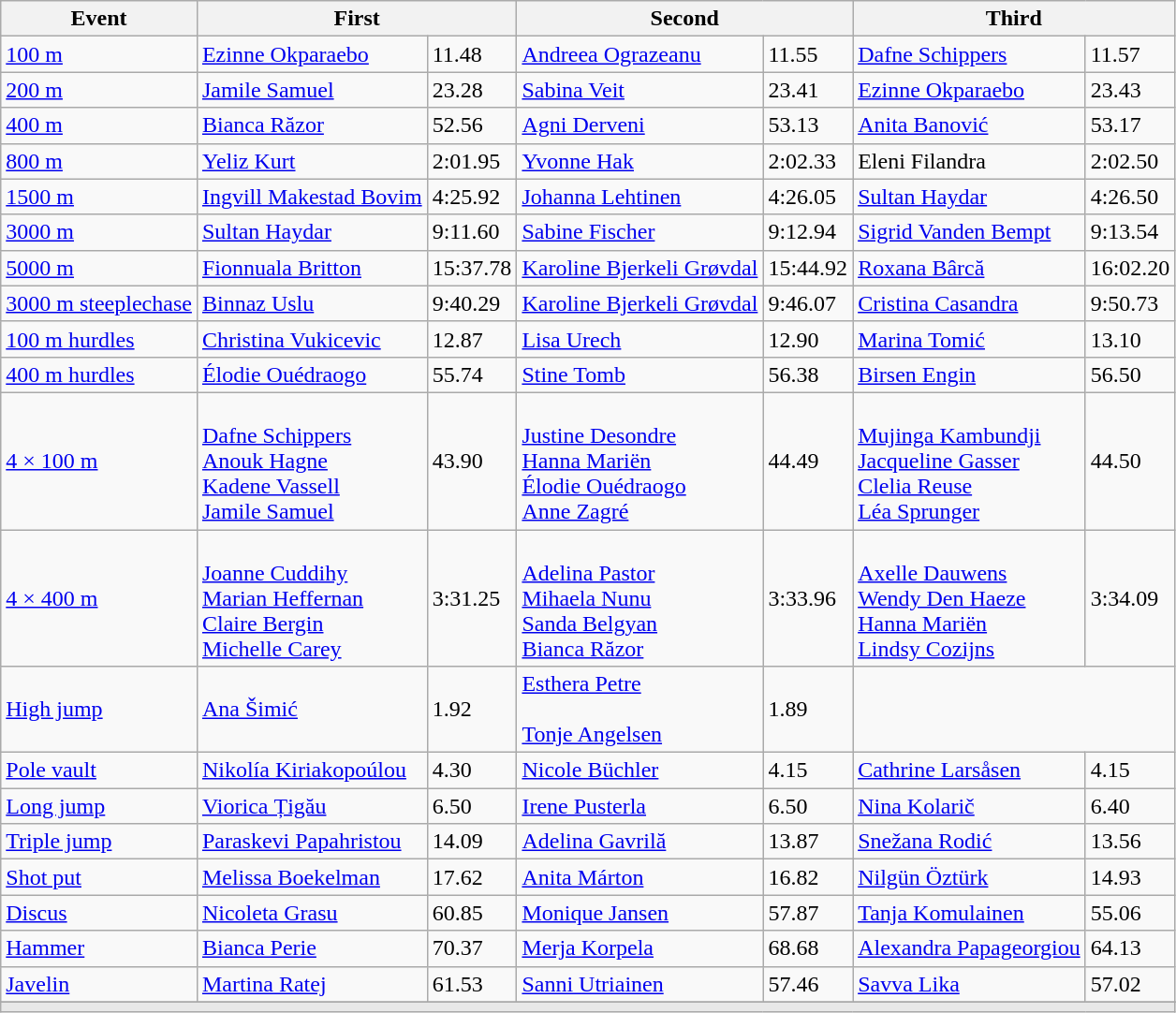<table class=wikitable>
<tr>
<th>Event</th>
<th colspan=2>First</th>
<th colspan=2>Second</th>
<th colspan=2>Third</th>
</tr>
<tr>
<td><a href='#'>100 m</a></td>
<td><a href='#'>Ezinne Okparaebo</a> <br> </td>
<td>11.48</td>
<td><a href='#'>Andreea Ograzeanu</a> <br> </td>
<td>11.55</td>
<td><a href='#'>Dafne Schippers</a> <br> </td>
<td>11.57</td>
</tr>
<tr>
<td><a href='#'>200 m</a></td>
<td><a href='#'>Jamile Samuel</a> <br> </td>
<td>23.28</td>
<td><a href='#'>Sabina Veit</a> <br> </td>
<td>23.41</td>
<td><a href='#'>Ezinne Okparaebo</a> <br> </td>
<td>23.43</td>
</tr>
<tr>
<td><a href='#'>400 m</a></td>
<td><a href='#'>Bianca Răzor</a> <br> </td>
<td>52.56</td>
<td><a href='#'>Agni Derveni</a> <br> </td>
<td>53.13</td>
<td><a href='#'>Anita Banović</a> <br> </td>
<td>53.17</td>
</tr>
<tr>
<td><a href='#'>800 m</a></td>
<td><a href='#'>Yeliz Kurt</a> <br> </td>
<td>2:01.95</td>
<td><a href='#'>Yvonne Hak</a> <br> </td>
<td>2:02.33</td>
<td>Eleni Filandra <br> </td>
<td>2:02.50</td>
</tr>
<tr>
<td><a href='#'>1500 m</a></td>
<td><a href='#'>Ingvill Makestad Bovim</a> <br> </td>
<td>4:25.92</td>
<td><a href='#'>Johanna Lehtinen</a> <br> </td>
<td>4:26.05</td>
<td><a href='#'>Sultan Haydar</a> <br> </td>
<td>4:26.50</td>
</tr>
<tr>
<td><a href='#'>3000 m</a></td>
<td><a href='#'>Sultan Haydar</a> <br> </td>
<td>9:11.60</td>
<td><a href='#'>Sabine Fischer</a> <br> </td>
<td>9:12.94</td>
<td><a href='#'>Sigrid Vanden Bempt</a> <br> </td>
<td>9:13.54</td>
</tr>
<tr>
<td><a href='#'>5000 m</a></td>
<td><a href='#'>Fionnuala Britton</a> <br> </td>
<td>15:37.78</td>
<td><a href='#'>Karoline Bjerkeli Grøvdal</a> <br> </td>
<td>15:44.92</td>
<td><a href='#'>Roxana Bârcă</a> <br> </td>
<td>16:02.20</td>
</tr>
<tr>
<td><a href='#'>3000 m steeplechase</a></td>
<td><a href='#'>Binnaz Uslu</a> <br> </td>
<td>9:40.29</td>
<td><a href='#'>Karoline Bjerkeli Grøvdal</a> <br> </td>
<td>9:46.07</td>
<td><a href='#'>Cristina Casandra</a> <br> </td>
<td>9:50.73</td>
</tr>
<tr>
<td><a href='#'>100 m hurdles</a></td>
<td><a href='#'>Christina Vukicevic</a> <br> </td>
<td>12.87</td>
<td><a href='#'>Lisa Urech</a> <br> </td>
<td>12.90</td>
<td><a href='#'>Marina Tomić</a> <br> </td>
<td>13.10</td>
</tr>
<tr>
<td><a href='#'>400 m hurdles</a></td>
<td><a href='#'>Élodie Ouédraogo</a> <br> </td>
<td>55.74</td>
<td><a href='#'>Stine Tomb</a> <br> </td>
<td>56.38</td>
<td><a href='#'>Birsen Engin</a> <br> </td>
<td>56.50</td>
</tr>
<tr>
<td><a href='#'>4 × 100 m</a></td>
<td> <br> <a href='#'>Dafne Schippers</a> <br> <a href='#'>Anouk Hagne</a> <br> <a href='#'>Kadene Vassell</a> <br> <a href='#'>Jamile Samuel</a></td>
<td>43.90</td>
<td> <br> <a href='#'>Justine Desondre</a> <br> <a href='#'>Hanna Mariën</a> <br> <a href='#'>Élodie Ouédraogo</a> <br> <a href='#'>Anne Zagré</a></td>
<td>44.49</td>
<td> <br> <a href='#'>Mujinga Kambundji</a> <br> <a href='#'>Jacqueline Gasser</a> <br> <a href='#'>Clelia Reuse</a> <br> <a href='#'>Léa Sprunger</a></td>
<td>44.50</td>
</tr>
<tr>
<td><a href='#'>4 × 400 m</a></td>
<td> <br> <a href='#'>Joanne Cuddihy</a> <br> <a href='#'>Marian Heffernan</a> <br> <a href='#'>Claire Bergin</a> <br> <a href='#'>Michelle Carey</a></td>
<td>3:31.25</td>
<td> <br> <a href='#'>Adelina Pastor</a> <br> <a href='#'>Mihaela Nunu</a> <br> <a href='#'>Sanda Belgyan</a> <br> <a href='#'>Bianca Răzor</a></td>
<td>3:33.96</td>
<td> <br> <a href='#'>Axelle Dauwens</a> <br> <a href='#'>Wendy Den Haeze</a> <br> <a href='#'>Hanna Mariën</a> <br> <a href='#'>Lindsy Cozijns</a></td>
<td>3:34.09</td>
</tr>
<tr>
<td><a href='#'>High jump</a></td>
<td><a href='#'>Ana Šimić</a> <br> </td>
<td>1.92</td>
<td><a href='#'>Esthera Petre</a> <br>  <br> <a href='#'>Tonje Angelsen</a> <br> </td>
<td>1.89</td>
</tr>
<tr>
<td><a href='#'>Pole vault</a></td>
<td><a href='#'>Nikolía Kiriakopoúlou</a> <br> </td>
<td>4.30</td>
<td><a href='#'>Nicole Büchler</a> <br> </td>
<td>4.15</td>
<td><a href='#'>Cathrine Larsåsen</a> <br> </td>
<td>4.15</td>
</tr>
<tr>
<td><a href='#'>Long jump</a></td>
<td><a href='#'>Viorica Țigău</a> <br> </td>
<td>6.50</td>
<td><a href='#'>Irene Pusterla</a> <br> </td>
<td>6.50</td>
<td><a href='#'>Nina Kolarič</a> <br> </td>
<td>6.40</td>
</tr>
<tr>
<td><a href='#'>Triple jump</a></td>
<td><a href='#'>Paraskevi Papahristou</a> <br> </td>
<td>14.09</td>
<td><a href='#'>Adelina Gavrilă</a> <br> </td>
<td>13.87</td>
<td><a href='#'>Snežana Rodić</a> <br> </td>
<td>13.56</td>
</tr>
<tr>
<td><a href='#'>Shot put</a></td>
<td><a href='#'>Melissa Boekelman</a> <br> </td>
<td>17.62</td>
<td><a href='#'>Anita Márton</a> <br> </td>
<td>16.82</td>
<td><a href='#'>Nilgün Öztürk</a> <br> </td>
<td>14.93</td>
</tr>
<tr>
<td><a href='#'>Discus</a></td>
<td><a href='#'>Nicoleta Grasu</a> <br> </td>
<td>60.85</td>
<td><a href='#'>Monique Jansen</a> <br> </td>
<td>57.87</td>
<td><a href='#'>Tanja Komulainen</a> <br> </td>
<td>55.06</td>
</tr>
<tr>
<td><a href='#'>Hammer</a></td>
<td><a href='#'>Bianca Perie</a> <br> </td>
<td>70.37</td>
<td><a href='#'>Merja Korpela</a> <br> </td>
<td>68.68</td>
<td><a href='#'>Alexandra Papageorgiou</a> <br> </td>
<td>64.13</td>
</tr>
<tr>
<td><a href='#'>Javelin</a></td>
<td><a href='#'>Martina Ratej</a> <br> </td>
<td>61.53</td>
<td><a href='#'>Sanni Utriainen</a> <br> </td>
<td>57.46</td>
<td><a href='#'>Savva Lika</a> <br> </td>
<td>57.02</td>
</tr>
<tr>
</tr>
<tr bgcolor= e8e8e8>
<td colspan=7></td>
</tr>
</table>
